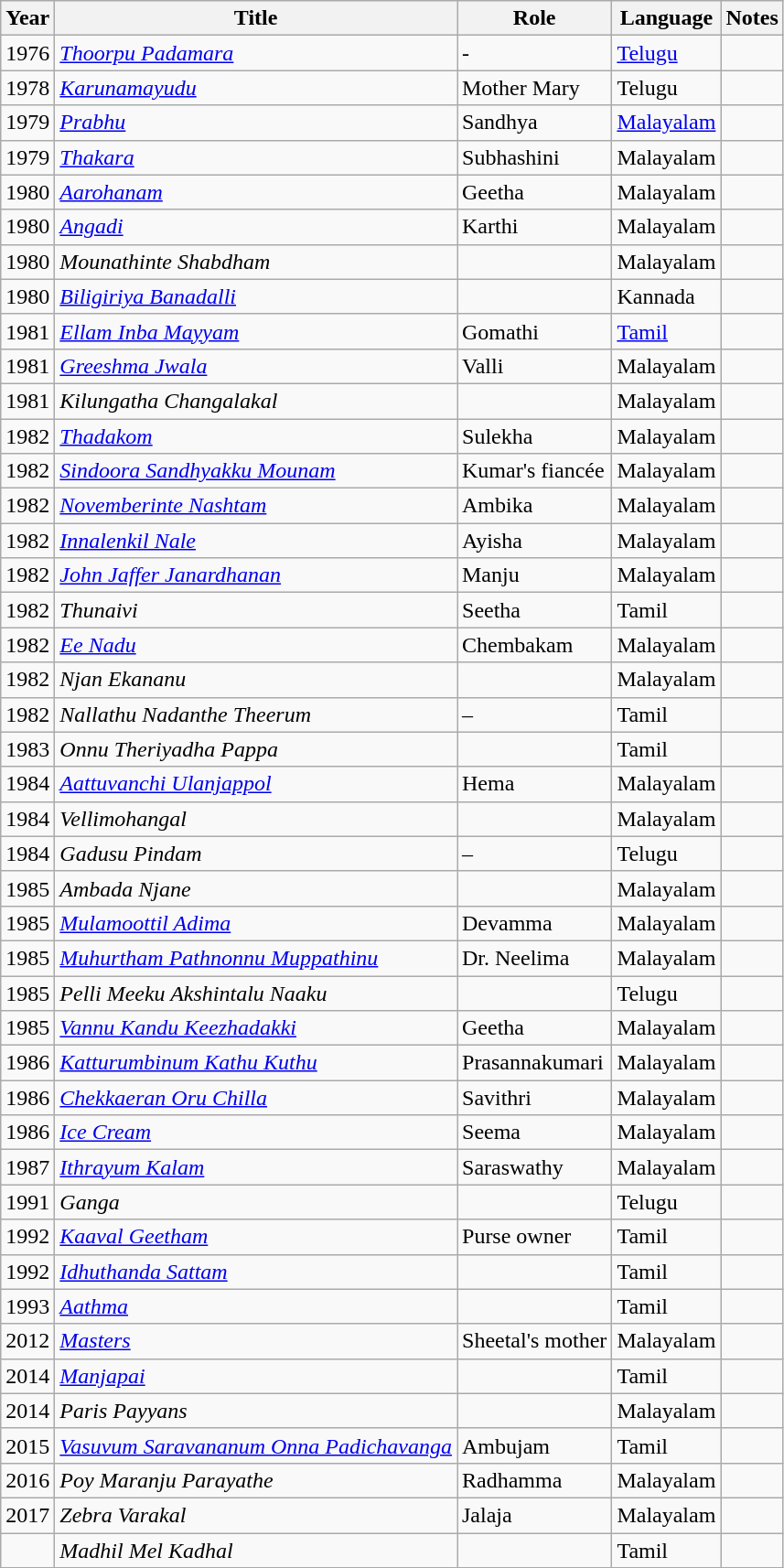<table class="wikitable sortable">
<tr>
<th scope="col">Year</th>
<th scope="col">Title</th>
<th scope="col">Role</th>
<th scope="col">Language</th>
<th scope="col" class="unsortable">Notes</th>
</tr>
<tr>
<td>1976</td>
<td><em><a href='#'>Thoorpu Padamara</a></em></td>
<td>-</td>
<td><a href='#'>Telugu</a></td>
<td></td>
</tr>
<tr>
<td>1978</td>
<td><em><a href='#'>Karunamayudu</a></em></td>
<td>Mother Mary</td>
<td>Telugu</td>
<td></td>
</tr>
<tr>
<td>1979</td>
<td><em><a href='#'>Prabhu</a></em></td>
<td>Sandhya</td>
<td><a href='#'>Malayalam</a></td>
<td></td>
</tr>
<tr>
<td>1979</td>
<td><em><a href='#'>Thakara</a></em></td>
<td>Subhashini</td>
<td>Malayalam</td>
<td></td>
</tr>
<tr>
<td>1980</td>
<td><em><a href='#'>Aarohanam</a></em></td>
<td>Geetha</td>
<td>Malayalam</td>
<td></td>
</tr>
<tr>
<td>1980</td>
<td><em><a href='#'>Angadi</a></em></td>
<td>Karthi</td>
<td>Malayalam</td>
<td></td>
</tr>
<tr>
<td>1980</td>
<td><em>Mounathinte Shabdham</em></td>
<td></td>
<td>Malayalam</td>
<td></td>
</tr>
<tr>
<td>1980</td>
<td><em><a href='#'>Biligiriya Banadalli</a></em></td>
<td></td>
<td>Kannada</td>
<td></td>
</tr>
<tr>
<td>1981</td>
<td><em><a href='#'>Ellam Inba Mayyam</a></em></td>
<td>Gomathi</td>
<td><a href='#'>Tamil</a></td>
<td></td>
</tr>
<tr>
<td>1981</td>
<td><em><a href='#'>Greeshma Jwala</a></em></td>
<td>Valli</td>
<td>Malayalam</td>
<td></td>
</tr>
<tr>
<td>1981</td>
<td><em>Kilungatha Changalakal</em></td>
<td></td>
<td>Malayalam</td>
<td></td>
</tr>
<tr>
<td>1982</td>
<td><em><a href='#'>Thadakom</a></em></td>
<td>Sulekha</td>
<td>Malayalam</td>
<td></td>
</tr>
<tr>
<td>1982</td>
<td><em><a href='#'>Sindoora Sandhyakku Mounam</a></em></td>
<td>Kumar's fiancée</td>
<td>Malayalam</td>
<td></td>
</tr>
<tr>
<td>1982</td>
<td><em><a href='#'>Novemberinte Nashtam</a></em></td>
<td>Ambika</td>
<td>Malayalam</td>
<td></td>
</tr>
<tr>
<td>1982</td>
<td><em><a href='#'>Innalenkil Nale</a></em></td>
<td>Ayisha</td>
<td>Malayalam</td>
<td></td>
</tr>
<tr>
<td>1982</td>
<td><em><a href='#'>John Jaffer Janardhanan</a></em></td>
<td>Manju</td>
<td>Malayalam</td>
<td></td>
</tr>
<tr>
<td>1982</td>
<td><em>Thunaivi</em></td>
<td>Seetha</td>
<td>Tamil</td>
<td></td>
</tr>
<tr>
<td>1982</td>
<td><em><a href='#'>Ee Nadu</a></em></td>
<td>Chembakam</td>
<td>Malayalam</td>
<td></td>
</tr>
<tr>
<td>1982</td>
<td><em>Njan Ekananu</em></td>
<td></td>
<td>Malayalam</td>
<td></td>
</tr>
<tr>
<td>1982</td>
<td><em>Nallathu Nadanthe Theerum</em></td>
<td>–</td>
<td>Tamil</td>
<td></td>
</tr>
<tr>
<td>1983</td>
<td><em>Onnu Theriyadha Pappa</em></td>
<td></td>
<td>Tamil</td>
<td></td>
</tr>
<tr>
<td>1984</td>
<td><em><a href='#'>Aattuvanchi Ulanjappol</a></em></td>
<td>Hema</td>
<td>Malayalam</td>
<td></td>
</tr>
<tr>
<td>1984</td>
<td><em>Vellimohangal</em></td>
<td></td>
<td>Malayalam</td>
<td></td>
</tr>
<tr>
<td>1984</td>
<td><em>Gadusu Pindam</em></td>
<td>–</td>
<td>Telugu</td>
<td></td>
</tr>
<tr>
<td>1985</td>
<td><em>Ambada Njane</em></td>
<td></td>
<td>Malayalam</td>
<td></td>
</tr>
<tr>
<td>1985</td>
<td><em><a href='#'>Mulamoottil Adima</a></em></td>
<td>Devamma</td>
<td>Malayalam</td>
<td></td>
</tr>
<tr>
<td>1985</td>
<td><em><a href='#'>Muhurtham Pathnonnu Muppathinu</a></em></td>
<td>Dr. Neelima</td>
<td>Malayalam</td>
<td></td>
</tr>
<tr>
<td>1985</td>
<td><em>Pelli Meeku Akshintalu Naaku</em></td>
<td></td>
<td>Telugu</td>
<td></td>
</tr>
<tr>
<td>1985</td>
<td><em><a href='#'>Vannu Kandu Keezhadakki</a></em></td>
<td>Geetha</td>
<td>Malayalam</td>
<td></td>
</tr>
<tr>
<td>1986</td>
<td><em><a href='#'>Katturumbinum Kathu Kuthu</a></em></td>
<td>Prasannakumari</td>
<td>Malayalam</td>
<td></td>
</tr>
<tr>
<td>1986</td>
<td><em><a href='#'>Chekkaeran Oru Chilla</a></em></td>
<td>Savithri</td>
<td>Malayalam</td>
<td></td>
</tr>
<tr>
<td>1986</td>
<td><em><a href='#'>Ice Cream</a></em></td>
<td>Seema</td>
<td>Malayalam</td>
<td></td>
</tr>
<tr>
<td>1987</td>
<td><em><a href='#'>Ithrayum Kalam</a></em></td>
<td>Saraswathy</td>
<td>Malayalam</td>
<td></td>
</tr>
<tr>
<td>1991</td>
<td><em>Ganga</em></td>
<td></td>
<td>Telugu</td>
<td></td>
</tr>
<tr>
<td>1992</td>
<td><em><a href='#'>Kaaval Geetham</a></em></td>
<td>Purse owner</td>
<td>Tamil</td>
<td></td>
</tr>
<tr>
<td>1992</td>
<td><em><a href='#'>Idhuthanda Sattam</a></em></td>
<td></td>
<td>Tamil</td>
<td></td>
</tr>
<tr>
<td>1993</td>
<td><em><a href='#'>Aathma</a></em></td>
<td></td>
<td>Tamil</td>
<td></td>
</tr>
<tr>
<td>2012</td>
<td><em><a href='#'>Masters</a></em></td>
<td>Sheetal's mother</td>
<td>Malayalam</td>
<td></td>
</tr>
<tr>
<td>2014</td>
<td><em><a href='#'>Manjapai</a></em></td>
<td></td>
<td>Tamil</td>
<td></td>
</tr>
<tr>
<td>2014</td>
<td><em>Paris Payyans</em></td>
<td></td>
<td>Malayalam</td>
<td></td>
</tr>
<tr>
<td>2015</td>
<td><em><a href='#'>Vasuvum Saravananum Onna Padichavanga</a></em></td>
<td>Ambujam</td>
<td>Tamil</td>
<td></td>
</tr>
<tr>
<td>2016</td>
<td><em>Poy Maranju Parayathe</em></td>
<td>Radhamma</td>
<td>Malayalam</td>
<td></td>
</tr>
<tr>
<td>2017</td>
<td><em>Zebra Varakal</em></td>
<td>Jalaja</td>
<td>Malayalam</td>
<td></td>
</tr>
<tr>
<td></td>
<td><em>Madhil Mel Kadhal</em></td>
<td></td>
<td>Tamil</td>
<td></td>
</tr>
</table>
